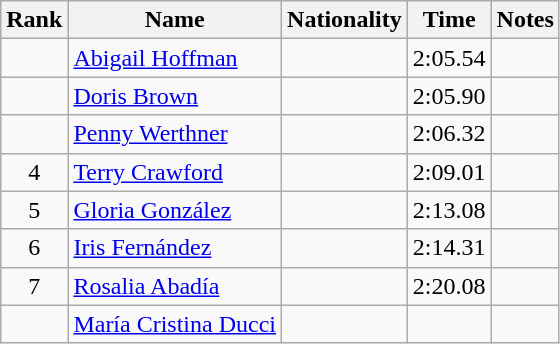<table class="wikitable sortable" style="text-align:center">
<tr>
<th>Rank</th>
<th>Name</th>
<th>Nationality</th>
<th>Time</th>
<th>Notes</th>
</tr>
<tr>
<td></td>
<td align=left><a href='#'>Abigail Hoffman</a></td>
<td align=left></td>
<td>2:05.54</td>
<td></td>
</tr>
<tr>
<td></td>
<td align=left><a href='#'>Doris Brown</a></td>
<td align=left></td>
<td>2:05.90</td>
<td></td>
</tr>
<tr>
<td></td>
<td align=left><a href='#'>Penny Werthner</a></td>
<td align=left></td>
<td>2:06.32</td>
<td></td>
</tr>
<tr>
<td>4</td>
<td align=left><a href='#'>Terry Crawford</a></td>
<td align=left></td>
<td>2:09.01</td>
<td></td>
</tr>
<tr>
<td>5</td>
<td align=left><a href='#'>Gloria González</a></td>
<td align=left></td>
<td>2:13.08</td>
<td></td>
</tr>
<tr>
<td>6</td>
<td align=left><a href='#'>Iris Fernández</a></td>
<td align=left></td>
<td>2:14.31</td>
<td></td>
</tr>
<tr>
<td>7</td>
<td align=left><a href='#'>Rosalia Abadía</a></td>
<td align=left></td>
<td>2:20.08</td>
<td></td>
</tr>
<tr>
<td></td>
<td align=left><a href='#'>María Cristina Ducci</a></td>
<td align=left></td>
<td></td>
<td></td>
</tr>
</table>
